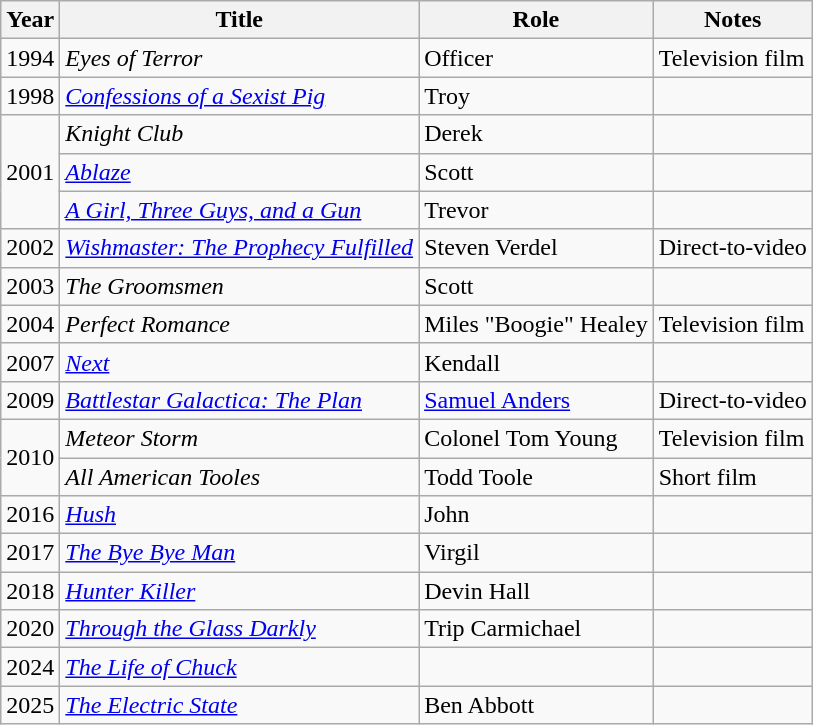<table class="wikitable sortable">
<tr>
<th>Year</th>
<th>Title</th>
<th>Role</th>
<th class="unsortable">Notes</th>
</tr>
<tr>
<td>1994</td>
<td><em>Eyes of Terror</em></td>
<td>Officer</td>
<td>Television film</td>
</tr>
<tr>
<td>1998</td>
<td><em><a href='#'>Confessions of a Sexist Pig</a></em></td>
<td>Troy</td>
<td></td>
</tr>
<tr>
<td rowspan="3">2001</td>
<td><em>Knight Club</em></td>
<td>Derek</td>
<td></td>
</tr>
<tr>
<td><em><a href='#'>Ablaze</a></em></td>
<td>Scott</td>
<td></td>
</tr>
<tr>
<td><em><a href='#'>A Girl, Three Guys, and a Gun</a></em></td>
<td>Trevor</td>
<td></td>
</tr>
<tr>
<td>2002</td>
<td><em><a href='#'>Wishmaster: The Prophecy Fulfilled</a></em></td>
<td>Steven Verdel</td>
<td>Direct-to-video</td>
</tr>
<tr>
<td>2003</td>
<td><em>The Groomsmen</em></td>
<td>Scott</td>
<td></td>
</tr>
<tr>
<td>2004</td>
<td><em>Perfect Romance</em></td>
<td>Miles "Boogie" Healey</td>
<td>Television film</td>
</tr>
<tr>
<td>2007</td>
<td><em><a href='#'>Next</a></em></td>
<td>Kendall</td>
<td></td>
</tr>
<tr>
<td>2009</td>
<td><em><a href='#'>Battlestar Galactica: The Plan</a></em></td>
<td><a href='#'>Samuel Anders</a></td>
<td>Direct-to-video</td>
</tr>
<tr>
<td rowspan="2">2010</td>
<td><em>Meteor Storm</em></td>
<td>Colonel Tom Young</td>
<td>Television film</td>
</tr>
<tr>
<td><em>All American Tooles</em></td>
<td>Todd Toole</td>
<td>Short film</td>
</tr>
<tr>
<td>2016</td>
<td><em><a href='#'>Hush</a></em></td>
<td>John</td>
<td></td>
</tr>
<tr>
<td>2017</td>
<td><em><a href='#'>The Bye Bye Man</a></em></td>
<td>Virgil</td>
<td></td>
</tr>
<tr>
<td>2018</td>
<td><em><a href='#'>Hunter Killer</a></em></td>
<td>Devin Hall</td>
<td></td>
</tr>
<tr>
<td>2020</td>
<td><em><a href='#'>Through the Glass Darkly</a></em></td>
<td>Trip Carmichael</td>
<td></td>
</tr>
<tr>
<td>2024</td>
<td><em><a href='#'>The Life of Chuck</a></em></td>
<td></td>
<td></td>
</tr>
<tr>
<td>2025</td>
<td><em><a href='#'>The Electric State</a></em></td>
<td>Ben Abbott</td>
<td></td>
</tr>
</table>
